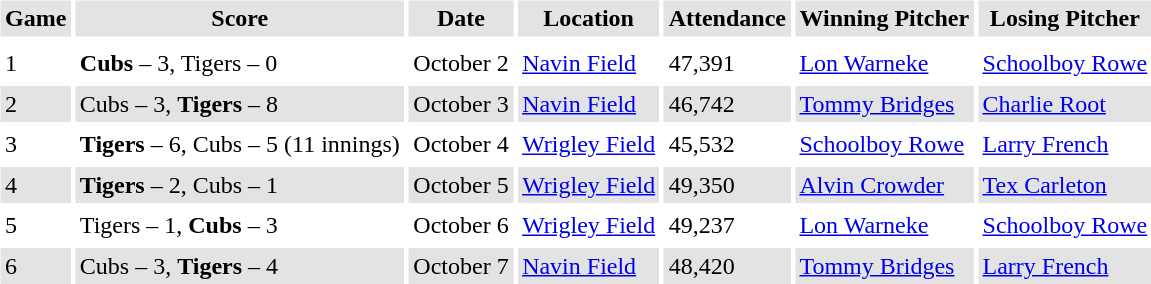<table border="0" cellspacing="3" cellpadding="3">
<tr style="background: #e3e3e3;">
<th>Game</th>
<th>Score</th>
<th>Date</th>
<th>Location</th>
<th>Attendance</th>
<th>Winning Pitcher</th>
<th>Losing Pitcher</th>
</tr>
<tr style="background: #e3e3e3;">
</tr>
<tr>
<td>1</td>
<td><strong>Cubs</strong> – 3, Tigers – 0</td>
<td>October 2</td>
<td><a href='#'>Navin Field</a></td>
<td>47,391</td>
<td><a href='#'>Lon Warneke</a></td>
<td><a href='#'>Schoolboy Rowe</a></td>
</tr>
<tr style="background: #e3e3e3;">
<td>2</td>
<td>Cubs – 3, <strong>Tigers</strong> – 8</td>
<td>October 3</td>
<td><a href='#'>Navin Field</a></td>
<td>46,742</td>
<td><a href='#'>Tommy Bridges</a></td>
<td><a href='#'>Charlie Root</a></td>
</tr>
<tr>
<td>3</td>
<td><strong>Tigers</strong> – 6, Cubs – 5 (11 innings)</td>
<td>October 4</td>
<td><a href='#'>Wrigley Field</a></td>
<td>45,532</td>
<td><a href='#'>Schoolboy Rowe</a></td>
<td><a href='#'>Larry French</a></td>
</tr>
<tr style="background: #e3e3e3;">
<td>4</td>
<td><strong>Tigers</strong> – 2, Cubs – 1</td>
<td>October 5</td>
<td><a href='#'>Wrigley Field</a></td>
<td>49,350</td>
<td><a href='#'>Alvin Crowder</a></td>
<td><a href='#'>Tex Carleton</a></td>
</tr>
<tr>
<td>5</td>
<td>Tigers – 1, <strong>Cubs</strong> – 3</td>
<td>October 6</td>
<td><a href='#'>Wrigley Field</a></td>
<td>49,237</td>
<td><a href='#'>Lon Warneke</a></td>
<td><a href='#'>Schoolboy Rowe</a></td>
</tr>
<tr style="background: #e3e3e3;">
<td>6</td>
<td>Cubs – 3, <strong>Tigers</strong> – 4</td>
<td>October 7</td>
<td><a href='#'>Navin Field</a></td>
<td>48,420</td>
<td><a href='#'>Tommy Bridges</a></td>
<td><a href='#'>Larry French</a></td>
</tr>
</table>
